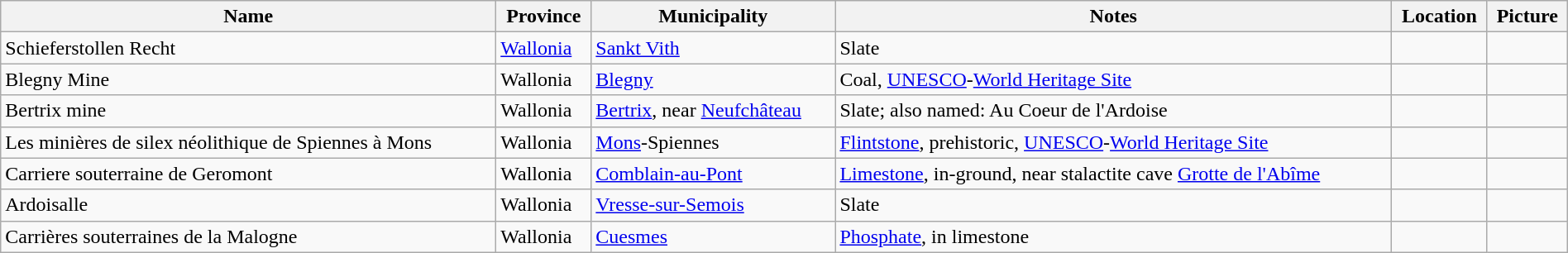<table class="wikitable sortable" style="width:100%">
<tr>
<th>Name</th>
<th>Province</th>
<th>Municipality</th>
<th class="unsortable">Notes</th>
<th class="unsortable">Location</th>
<th class="unsortable">Picture</th>
</tr>
<tr>
<td>Schieferstollen Recht</td>
<td><a href='#'>Wallonia</a></td>
<td><a href='#'>Sankt Vith</a></td>
<td>Slate</td>
<td></td>
<td></td>
</tr>
<tr>
<td>Blegny Mine</td>
<td>Wallonia</td>
<td><a href='#'>Blegny</a></td>
<td>Coal, <a href='#'>UNESCO</a>-<a href='#'>World Heritage Site</a></td>
<td></td>
<td></td>
</tr>
<tr>
<td>Bertrix mine</td>
<td>Wallonia</td>
<td><a href='#'>Bertrix</a>, near <a href='#'>Neufchâteau</a></td>
<td>Slate; also named: Au Coeur de l'Ardoise</td>
<td></td>
<td></td>
</tr>
<tr>
<td>Les minières de silex néolithique de Spiennes à Mons</td>
<td>Wallonia</td>
<td><a href='#'>Mons</a>-Spiennes</td>
<td><a href='#'>Flintstone</a>, prehistoric, <a href='#'>UNESCO</a>-<a href='#'>World Heritage Site</a></td>
<td></td>
<td></td>
</tr>
<tr>
<td>Carriere souterraine de Geromont</td>
<td>Wallonia</td>
<td><a href='#'>Comblain-au-Pont</a></td>
<td><a href='#'>Limestone</a>, in-ground, near stalactite cave <a href='#'>Grotte de l'Abîme</a></td>
<td></td>
<td></td>
</tr>
<tr>
<td>Ardoisalle</td>
<td>Wallonia</td>
<td><a href='#'>Vresse-sur-Semois</a></td>
<td>Slate</td>
<td></td>
<td></td>
</tr>
<tr>
<td>Carrières souterraines de la Malogne</td>
<td>Wallonia</td>
<td><a href='#'>Cuesmes</a></td>
<td><a href='#'>Phosphate</a>, in limestone</td>
<td></td>
<td></td>
</tr>
</table>
